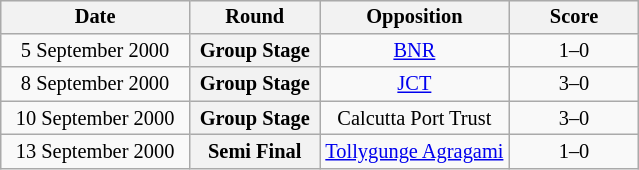<table class="wikitable plainrowheaders" style="text-align:center;margin-left:1em;float:right; font-size:85%;">
<tr>
<th scope=col width="120">Date</th>
<th scope=col width="80">Round</th>
<th scope=col width="120">Opposition</th>
<th scope=col width="80">Score</th>
</tr>
<tr>
<td>5 September 2000</td>
<th scope=row style="text-align:center">Group Stage</th>
<td><a href='#'>BNR</a></td>
<td>1–0</td>
</tr>
<tr>
<td>8 September 2000</td>
<th scope=row style="text-align:center">Group Stage</th>
<td><a href='#'>JCT</a></td>
<td>3–0</td>
</tr>
<tr>
<td>10 September 2000</td>
<th scope=row style="text-align:center">Group Stage</th>
<td>Calcutta Port Trust</td>
<td>3–0</td>
</tr>
<tr>
<td>13 September 2000</td>
<th scope=row style="text-align:center">Semi Final</th>
<td><a href='#'>Tollygunge Agragami</a></td>
<td>1–0</td>
</tr>
</table>
